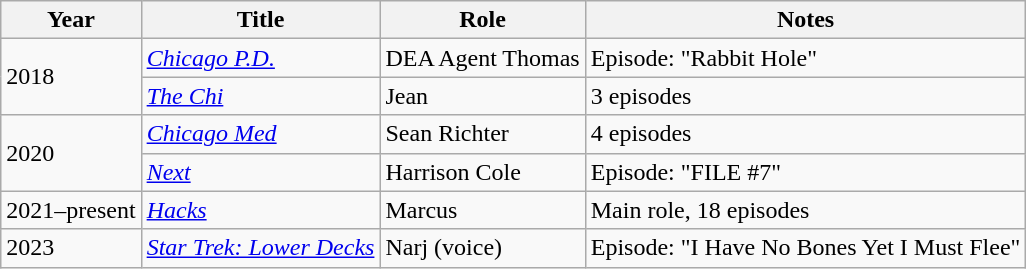<table class="wikitable sortable">
<tr>
<th>Year</th>
<th>Title</th>
<th>Role</th>
<th class="unsortable">Notes</th>
</tr>
<tr>
<td rowspan="2">2018</td>
<td><em><a href='#'>Chicago P.D.</a></em></td>
<td>DEA Agent Thomas</td>
<td>Episode: "Rabbit Hole"</td>
</tr>
<tr>
<td><em><a href='#'>The Chi</a></em></td>
<td>Jean</td>
<td>3 episodes</td>
</tr>
<tr>
<td rowspan="2">2020</td>
<td><em><a href='#'>Chicago Med</a></em></td>
<td>Sean Richter</td>
<td>4 episodes</td>
</tr>
<tr>
<td><em><a href='#'>Next</a></em></td>
<td>Harrison Cole</td>
<td>Episode: "FILE #7"</td>
</tr>
<tr>
<td>2021–present</td>
<td><em><a href='#'>Hacks</a></em></td>
<td>Marcus</td>
<td>Main role, 18 episodes</td>
</tr>
<tr>
<td>2023</td>
<td><em><a href='#'>Star Trek: Lower Decks</a></em></td>
<td>Narj (voice)</td>
<td>Episode: "I Have No Bones Yet I Must Flee"</td>
</tr>
</table>
